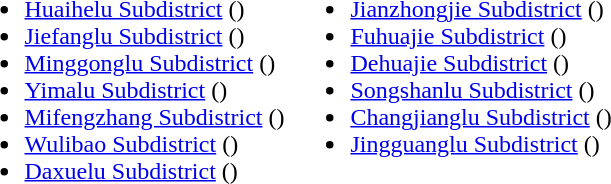<table>
<tr>
<td valign="top"><br><ul><li><a href='#'>Huaihelu Subdistrict</a> ()</li><li><a href='#'>Jiefanglu Subdistrict</a> ()</li><li><a href='#'>Minggonglu Subdistrict</a> ()</li><li><a href='#'>Yimalu Subdistrict</a> ()</li><li><a href='#'>Mifengzhang Subdistrict</a> ()</li><li><a href='#'>Wulibao Subdistrict</a> ()</li><li><a href='#'>Daxuelu Subdistrict</a> ()</li></ul></td>
<td valign="top"><br><ul><li><a href='#'>Jianzhongjie Subdistrict</a> ()</li><li><a href='#'>Fuhuajie Subdistrict</a> ()</li><li><a href='#'>Dehuajie Subdistrict</a> ()</li><li><a href='#'>Songshanlu Subdistrict</a> ()</li><li><a href='#'>Changjianglu Subdistrict</a> ()</li><li><a href='#'>Jingguanglu Subdistrict</a> ()</li></ul></td>
</tr>
</table>
